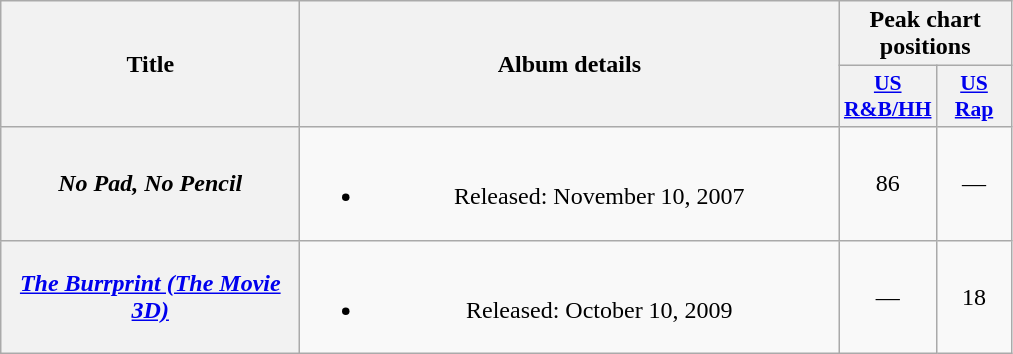<table class="wikitable plainrowheaders" style="text-align:center;">
<tr>
<th scope="col" rowspan="2" style="width:12em;">Title</th>
<th scope="col" rowspan="2" style="width:22em;">Album details</th>
<th colspan="2" scope="col">Peak chart positions</th>
</tr>
<tr>
<th scope="col" style="width:3em;font-size:90%;"><a href='#'>US<br>R&B/HH</a></th>
<th scope="col" style="width:3em;font-size:90%;"><a href='#'>US<br>Rap</a></th>
</tr>
<tr>
<th scope="row"><em>No Pad, No Pencil</em><br></th>
<td><br><ul><li>Released: November 10, 2007</li></ul></td>
<td>86</td>
<td>—</td>
</tr>
<tr>
<th scope="row"><em><a href='#'>The Burrprint (The Movie 3D)</a></em><br></th>
<td><br><ul><li>Released: October 10, 2009</li></ul></td>
<td>—</td>
<td>18</td>
</tr>
</table>
